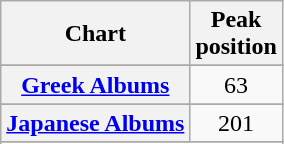<table class="wikitable sortable plainrowheaders">
<tr>
<th>Chart</th>
<th>Peak<br>position</th>
</tr>
<tr>
</tr>
<tr>
</tr>
<tr>
</tr>
<tr>
</tr>
<tr>
</tr>
<tr>
</tr>
<tr>
</tr>
<tr>
<th scope=row><a href='#'>Greek Albums</a></th>
<td style="text-align:center;">63</td>
</tr>
<tr>
</tr>
<tr>
<th scope=row><a href='#'>Japanese Albums</a></th>
<td style="text-align:center;">201</td>
</tr>
<tr>
</tr>
<tr>
</tr>
<tr>
</tr>
<tr>
</tr>
<tr>
</tr>
<tr>
</tr>
<tr>
</tr>
<tr>
</tr>
</table>
